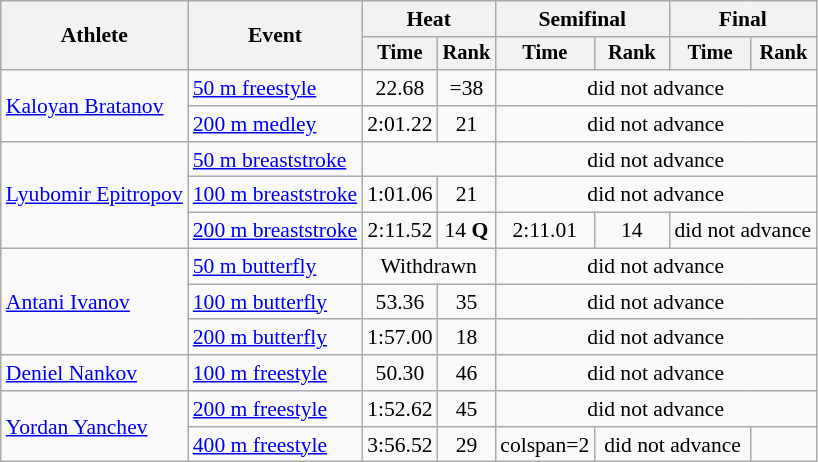<table class="wikitable" style="text-align:center; font-size:90%">
<tr>
<th rowspan="2">Athlete</th>
<th rowspan="2">Event</th>
<th colspan="2">Heat</th>
<th colspan="2">Semifinal</th>
<th colspan="2">Final</th>
</tr>
<tr style="font-size:95%">
<th>Time</th>
<th>Rank</th>
<th>Time</th>
<th>Rank</th>
<th>Time</th>
<th>Rank</th>
</tr>
<tr>
<td align=left rowspan=2><a href='#'>Kaloyan Bratanov</a></td>
<td align=left><a href='#'>50 m freestyle</a></td>
<td>22.68</td>
<td>=38</td>
<td colspan=4>did not advance</td>
</tr>
<tr>
<td align=left><a href='#'>200 m medley</a></td>
<td>2:01.22</td>
<td>21</td>
<td colspan=4>did not advance</td>
</tr>
<tr>
<td align=left rowspan=3><a href='#'>Lyubomir Epitropov</a></td>
<td align=left><a href='#'>50 m breaststroke</a></td>
<td colspan=2></td>
<td colspan=4>did not advance</td>
</tr>
<tr>
<td align=left><a href='#'>100 m breaststroke</a></td>
<td>1:01.06</td>
<td>21</td>
<td colspan=4>did not advance</td>
</tr>
<tr>
<td align=left><a href='#'>200 m breaststroke</a></td>
<td>2:11.52</td>
<td>14 <strong>Q</strong></td>
<td>2:11.01</td>
<td>14</td>
<td colspan=2>did not advance</td>
</tr>
<tr>
<td rowspan=3 align=left><a href='#'>Antani Ivanov</a></td>
<td align=left><a href='#'>50 m butterfly</a></td>
<td colspan=2>Withdrawn</td>
<td colspan=4>did not advance</td>
</tr>
<tr>
<td align=left><a href='#'>100 m butterfly</a></td>
<td>53.36</td>
<td>35</td>
<td colspan=4>did not advance</td>
</tr>
<tr>
<td align=left><a href='#'>200 m butterfly</a></td>
<td>1:57.00</td>
<td>18</td>
<td colspan=4>did not advance</td>
</tr>
<tr>
<td align=left><a href='#'>Deniel Nankov</a></td>
<td align=left><a href='#'>100 m freestyle</a></td>
<td>50.30</td>
<td>46</td>
<td colspan=4>did not advance</td>
</tr>
<tr>
<td rowspan=2 align=left><a href='#'>Yordan Yanchev</a></td>
<td align=left><a href='#'>200 m freestyle</a></td>
<td>1:52.62</td>
<td>45</td>
<td colspan=4>did not advance</td>
</tr>
<tr>
<td align=left><a href='#'>400 m freestyle</a></td>
<td>3:56.52</td>
<td>29</td>
<td>colspan=2 </td>
<td colspan=2>did not advance</td>
</tr>
</table>
